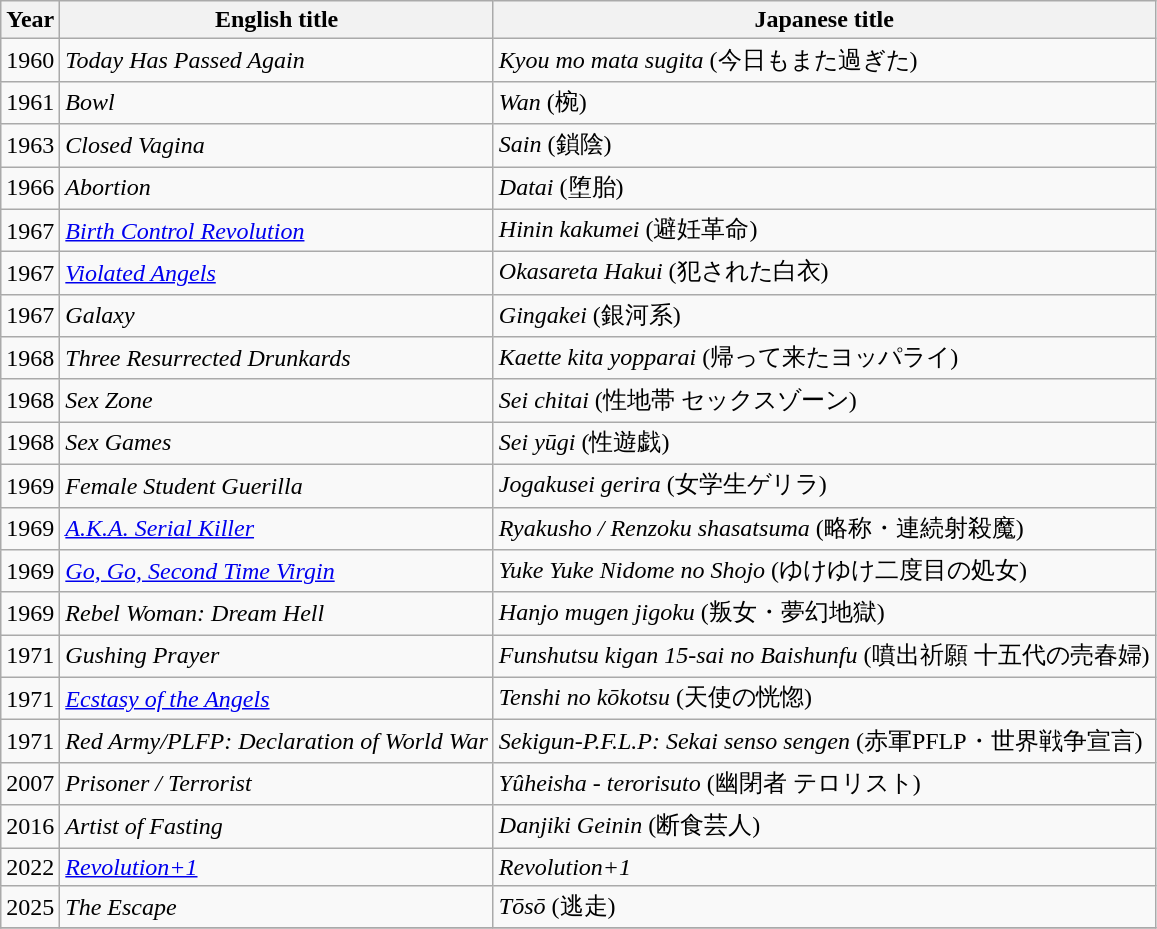<table class="wikitable">
<tr>
<th>Year</th>
<th>English title</th>
<th>Japanese title</th>
</tr>
<tr>
<td>1960</td>
<td><em>Today</em> <em>Has Passed Again</em></td>
<td><em>Kyou mo mata sugita</em> (今日もまた過ぎた)</td>
</tr>
<tr>
<td>1961</td>
<td><em>Bowl</em></td>
<td><em>Wan</em> (椀)</td>
</tr>
<tr>
<td>1963</td>
<td><em>Closed Vagina</em></td>
<td><em>Sain</em> (鎖陰)</td>
</tr>
<tr>
<td>1966</td>
<td><em>Abortion</em></td>
<td><em>Datai</em> (堕胎)</td>
</tr>
<tr>
<td>1967</td>
<td><em><a href='#'>Birth Control Revolution</a></em></td>
<td><em>Hinin kakumei</em> (避妊革命)</td>
</tr>
<tr>
<td>1967</td>
<td><em><a href='#'>Violated Angels</a></em></td>
<td><em>Okasareta Hakui</em> (犯された白衣)</td>
</tr>
<tr>
<td>1967</td>
<td><em>Galaxy</em></td>
<td><em>Gingakei</em> (銀河系)</td>
</tr>
<tr>
<td>1968</td>
<td><em>Three Resurrected Drunkards</em></td>
<td><em>Kaette kita yopparai</em> (帰って来たヨッパライ)</td>
</tr>
<tr>
<td>1968</td>
<td><em>Sex Zone</em></td>
<td><em>Sei chitai</em> (性地帯 セックスゾーン)</td>
</tr>
<tr>
<td>1968</td>
<td><em>Sex Games</em></td>
<td><em>Sei yūgi</em> (性遊戯)</td>
</tr>
<tr>
<td>1969</td>
<td><em>Female Student Guerilla</em></td>
<td><em>Jogakusei gerira</em> (女学生ゲリラ)</td>
</tr>
<tr>
<td>1969</td>
<td><em><a href='#'>A.K.A. Serial Killer</a></em></td>
<td><em>Ryakusho / Renzoku shasatsuma</em> (略称・連続射殺魔)</td>
</tr>
<tr>
<td>1969</td>
<td><em><a href='#'>Go, Go, Second Time Virgin</a></em></td>
<td><em>Yuke Yuke Nidome no Shojo</em> (ゆけゆけ二度目の処女)</td>
</tr>
<tr>
<td>1969</td>
<td><em>Rebel Woman: Dream Hell</em></td>
<td><em>Hanjo mugen jigoku</em> (叛女・夢幻地獄)</td>
</tr>
<tr>
<td>1971</td>
<td><em>Gushing Prayer</em></td>
<td><em>Funshutsu kigan 15-sai no Baishunfu</em> (噴出祈願 十五代の売春婦)</td>
</tr>
<tr>
<td>1971</td>
<td><em><a href='#'>Ecstasy of the Angels</a></em></td>
<td><em>Tenshi no kōkotsu</em> (天使の恍惚)</td>
</tr>
<tr>
<td>1971</td>
<td><em>Red Army/PLFP: Declaration of World War</em></td>
<td><em>Sekigun-P.F.L.P: Sekai senso sengen</em> (赤軍PFLP・世界戦争宣言)</td>
</tr>
<tr>
<td>2007</td>
<td><em>Prisoner / Terrorist</em></td>
<td><em>Yûheisha - terorisuto</em> (幽閉者 テロリスト)</td>
</tr>
<tr>
<td>2016</td>
<td><em>Artist of Fasting</em></td>
<td><em>Danjiki Geinin</em> (断食芸人)</td>
</tr>
<tr>
<td>2022</td>
<td><em><a href='#'>Revolution+1</a></em></td>
<td><em>Revolution+1</em></td>
</tr>
<tr>
<td>2025</td>
<td><em>The Escape</em></td>
<td><em>Tōsō</em> (逃走)</td>
</tr>
<tr>
</tr>
</table>
